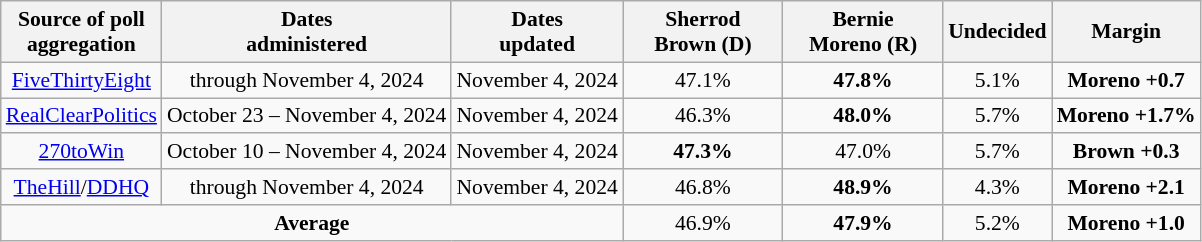<table class="wikitable sortable" style="text-align:center;font-size:90%;line-height:17px">
<tr>
<th>Source of poll<br>aggregation</th>
<th>Dates<br>administered</th>
<th>Dates<br>updated</th>
<th style="width:100px;">Sherrod<br>Brown (D)</th>
<th style="width:100px;">Bernie<br>Moreno (R)</th>
<th>Undecided<br></th>
<th>Margin</th>
</tr>
<tr>
<td><a href='#'>FiveThirtyEight</a></td>
<td>through November 4, 2024</td>
<td>November 4, 2024</td>
<td>47.1%</td>
<td><strong>47.8%</strong></td>
<td>5.1%</td>
<td><strong>Moreno +0.7</strong></td>
</tr>
<tr>
<td><a href='#'>RealClearPolitics</a></td>
<td>October 23 – November 4, 2024</td>
<td>November 4, 2024</td>
<td>46.3%</td>
<td><strong>48.0%</strong></td>
<td>5.7%</td>
<td><strong>Moreno +1.7%</strong></td>
</tr>
<tr>
<td><a href='#'>270toWin</a></td>
<td>October 10 – November 4, 2024</td>
<td>November 4, 2024</td>
<td><strong>47.3%</strong></td>
<td>47.0%</td>
<td>5.7%</td>
<td><strong>Brown +0.3</strong></td>
</tr>
<tr>
<td><a href='#'>TheHill</a>/<a href='#'>DDHQ</a></td>
<td>through November 4, 2024</td>
<td>November 4, 2024</td>
<td>46.8%</td>
<td><strong>48.9%</strong></td>
<td>4.3%</td>
<td><strong>Moreno +2.1</strong></td>
</tr>
<tr>
<td colspan="3"><strong>Average</strong></td>
<td>46.9%</td>
<td><strong>47.9%</strong></td>
<td>5.2%</td>
<td><strong>Moreno +1.0</strong></td>
</tr>
</table>
